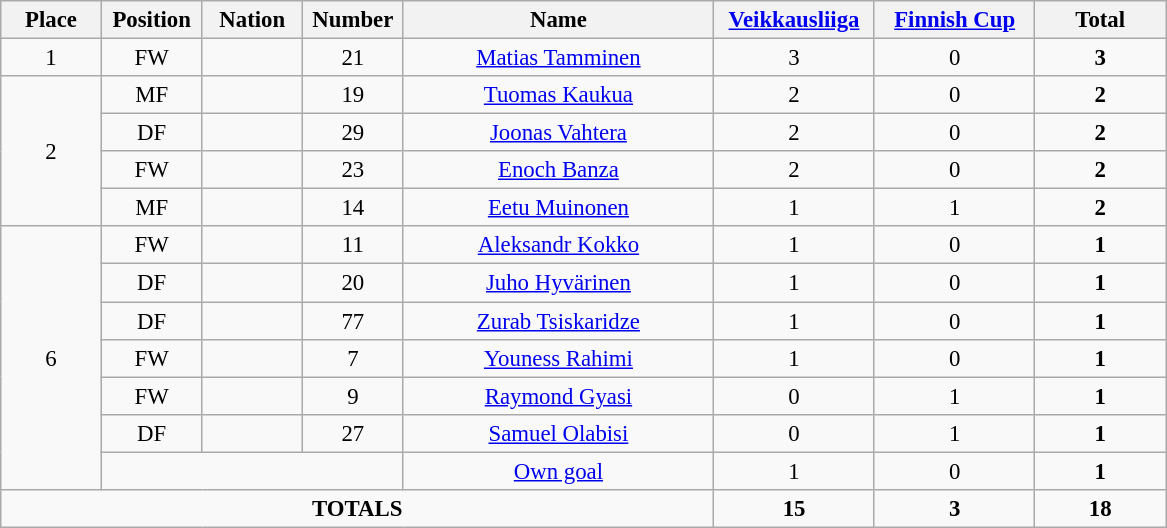<table class="wikitable" style="font-size: 95%; text-align: center;">
<tr>
<th width=60>Place</th>
<th width=60>Position</th>
<th width=60>Nation</th>
<th width=60>Number</th>
<th width=200>Name</th>
<th width=100><a href='#'>Veikkausliiga</a></th>
<th width=100><a href='#'>Finnish Cup</a></th>
<th width=80><strong>Total</strong></th>
</tr>
<tr>
<td>1</td>
<td>FW</td>
<td></td>
<td>21</td>
<td><a href='#'>Matias Tamminen</a></td>
<td>3</td>
<td>0</td>
<td><strong>3</strong></td>
</tr>
<tr>
<td rowspan="4">2</td>
<td>MF</td>
<td></td>
<td>19</td>
<td><a href='#'>Tuomas Kaukua</a></td>
<td>2</td>
<td>0</td>
<td><strong>2</strong></td>
</tr>
<tr>
<td>DF</td>
<td></td>
<td>29</td>
<td><a href='#'>Joonas Vahtera</a></td>
<td>2</td>
<td>0</td>
<td><strong>2</strong></td>
</tr>
<tr>
<td>FW</td>
<td></td>
<td>23</td>
<td><a href='#'>Enoch Banza</a></td>
<td>2</td>
<td>0</td>
<td><strong>2</strong></td>
</tr>
<tr>
<td>MF</td>
<td></td>
<td>14</td>
<td><a href='#'>Eetu Muinonen</a></td>
<td>1</td>
<td>1</td>
<td><strong>2</strong></td>
</tr>
<tr>
<td rowspan="7">6</td>
<td>FW</td>
<td></td>
<td>11</td>
<td><a href='#'>Aleksandr Kokko</a></td>
<td>1</td>
<td>0</td>
<td><strong>1</strong></td>
</tr>
<tr>
<td>DF</td>
<td></td>
<td>20</td>
<td><a href='#'>Juho Hyvärinen</a></td>
<td>1</td>
<td>0</td>
<td><strong>1</strong></td>
</tr>
<tr>
<td>DF</td>
<td></td>
<td>77</td>
<td><a href='#'>Zurab Tsiskaridze</a></td>
<td>1</td>
<td>0</td>
<td><strong>1</strong></td>
</tr>
<tr>
<td>FW</td>
<td></td>
<td>7</td>
<td><a href='#'>Youness Rahimi</a></td>
<td>1</td>
<td>0</td>
<td><strong>1</strong></td>
</tr>
<tr>
<td>FW</td>
<td></td>
<td>9</td>
<td><a href='#'>Raymond Gyasi</a></td>
<td>0</td>
<td>1</td>
<td><strong>1</strong></td>
</tr>
<tr>
<td>DF</td>
<td></td>
<td>27</td>
<td><a href='#'>Samuel Olabisi</a></td>
<td>0</td>
<td>1</td>
<td><strong>1</strong></td>
</tr>
<tr>
<td colspan="3"></td>
<td><a href='#'>Own goal</a></td>
<td>1</td>
<td>0</td>
<td><strong>1</strong></td>
</tr>
<tr>
<td colspan="5"><strong>TOTALS</strong></td>
<td><strong>15</strong></td>
<td><strong>3</strong></td>
<td><strong>18</strong></td>
</tr>
</table>
